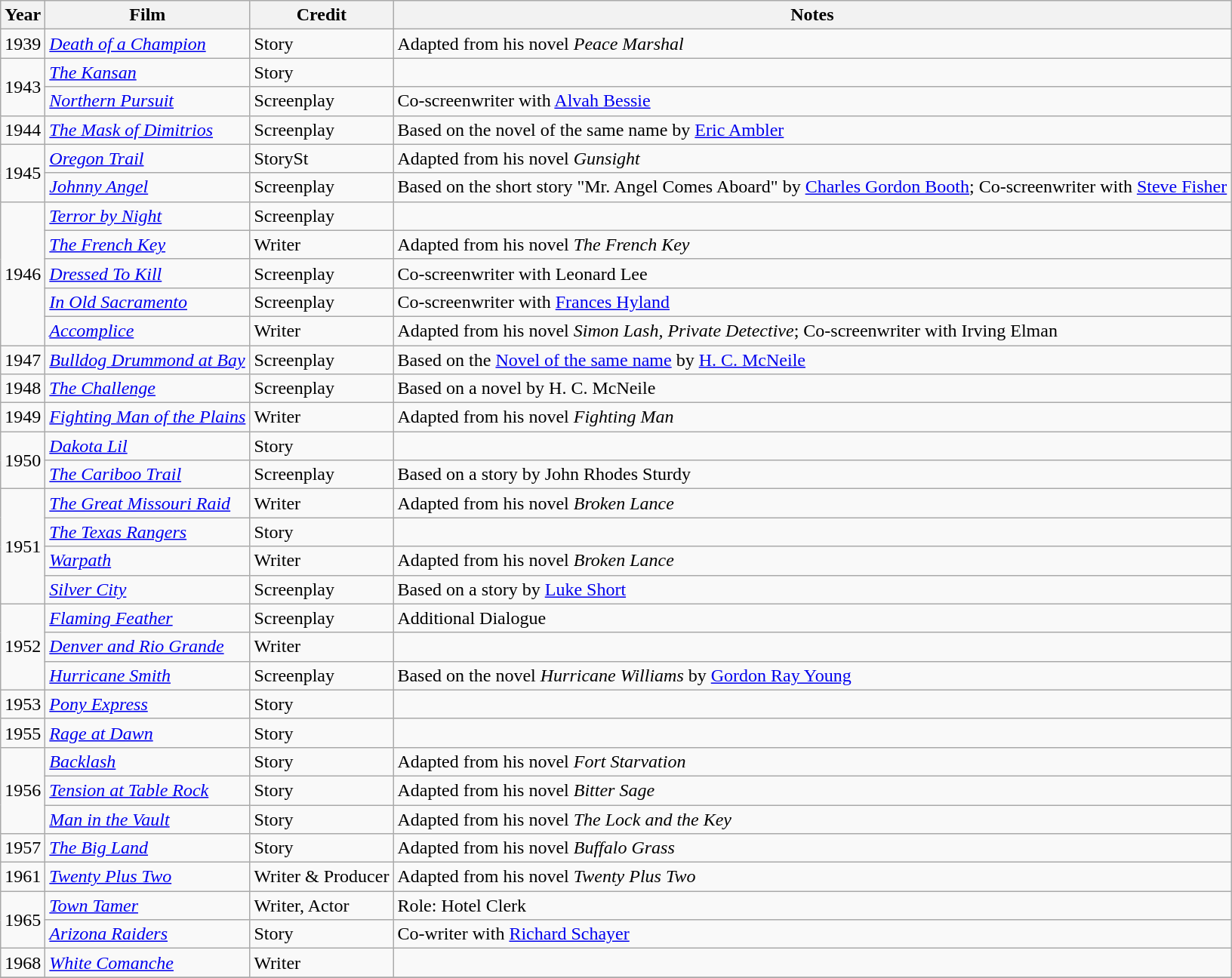<table class="wikitable">
<tr>
<th>Year</th>
<th>Film</th>
<th>Credit</th>
<th>Notes</th>
</tr>
<tr>
<td>1939</td>
<td><em><a href='#'>Death of a Champion</a></em></td>
<td>Story</td>
<td>Adapted from his novel <em>Peace Marshal</em></td>
</tr>
<tr>
<td rowspan=2>1943</td>
<td><em><a href='#'>The Kansan</a></em></td>
<td>Story</td>
<td></td>
</tr>
<tr>
<td><em><a href='#'>Northern Pursuit</a></em></td>
<td>Screenplay</td>
<td>Co-screenwriter with <a href='#'>Alvah Bessie</a></td>
</tr>
<tr>
<td>1944</td>
<td><em><a href='#'>The Mask of Dimitrios</a></em></td>
<td>Screenplay</td>
<td>Based on the novel of the same name by <a href='#'>Eric Ambler</a></td>
</tr>
<tr>
<td rowspan=2>1945</td>
<td><em><a href='#'>Oregon Trail</a></em></td>
<td>StorySt</td>
<td>Adapted from his novel <em>Gunsight</em></td>
</tr>
<tr>
<td><em><a href='#'>Johnny Angel</a></em></td>
<td>Screenplay</td>
<td>Based on the short story "Mr. Angel Comes Aboard" by <a href='#'>Charles Gordon Booth</a>; Co-screenwriter with <a href='#'>Steve Fisher</a></td>
</tr>
<tr>
<td rowspan=5>1946</td>
<td><em><a href='#'>Terror by Night</a></em></td>
<td>Screenplay</td>
<td></td>
</tr>
<tr>
<td><em><a href='#'>The French Key</a></em></td>
<td>Writer</td>
<td>Adapted from his novel <em>The French Key</em></td>
</tr>
<tr>
<td><em><a href='#'>Dressed To Kill</a></em></td>
<td>Screenplay</td>
<td>Co-screenwriter with Leonard Lee</td>
</tr>
<tr>
<td><em><a href='#'>In Old Sacramento</a></em></td>
<td>Screenplay</td>
<td>Co-screenwriter with <a href='#'>Frances Hyland</a></td>
</tr>
<tr>
<td><em><a href='#'>Accomplice</a></em></td>
<td>Writer</td>
<td>Adapted from his novel <em>Simon Lash, Private Detective</em>; Co-screenwriter with Irving Elman</td>
</tr>
<tr>
<td>1947</td>
<td><em><a href='#'>Bulldog Drummond at Bay</a></em></td>
<td>Screenplay</td>
<td>Based on the <a href='#'>Novel of the same name</a> by <a href='#'>H. C. McNeile</a></td>
</tr>
<tr>
<td>1948</td>
<td><em><a href='#'>The Challenge</a></em></td>
<td>Screenplay</td>
<td>Based on a novel by H. C. McNeile</td>
</tr>
<tr>
<td>1949</td>
<td><em><a href='#'>Fighting Man of the Plains</a></em></td>
<td>Writer</td>
<td>Adapted from his novel <em>Fighting Man</em></td>
</tr>
<tr>
<td rowspan=2>1950</td>
<td><em><a href='#'>Dakota Lil</a></em></td>
<td>Story</td>
<td></td>
</tr>
<tr>
<td><em><a href='#'>The Cariboo Trail</a></em></td>
<td>Screenplay</td>
<td>Based on a story by John Rhodes Sturdy</td>
</tr>
<tr>
<td rowspan=4>1951</td>
<td><em><a href='#'>The Great Missouri Raid</a></em></td>
<td>Writer</td>
<td>Adapted from his novel <em>Broken Lance</em></td>
</tr>
<tr>
<td><em><a href='#'>The Texas Rangers</a></em></td>
<td>Story</td>
<td></td>
</tr>
<tr>
<td><em><a href='#'>Warpath</a></em></td>
<td>Writer</td>
<td>Adapted from his novel <em>Broken Lance</em></td>
</tr>
<tr>
<td><em><a href='#'>Silver City</a></em></td>
<td>Screenplay</td>
<td>Based on a story by <a href='#'>Luke Short</a></td>
</tr>
<tr>
<td rowspan=3>1952</td>
<td><em><a href='#'>Flaming Feather</a></em></td>
<td>Screenplay</td>
<td>Additional Dialogue</td>
</tr>
<tr>
<td><em><a href='#'>Denver and Rio Grande</a></em></td>
<td>Writer</td>
<td></td>
</tr>
<tr>
<td><em><a href='#'>Hurricane Smith</a></em></td>
<td>Screenplay</td>
<td>Based on the novel <em>Hurricane Williams</em> by <a href='#'>Gordon Ray Young</a></td>
</tr>
<tr>
<td>1953</td>
<td><em><a href='#'>Pony Express</a></em></td>
<td>Story</td>
<td></td>
</tr>
<tr>
<td>1955</td>
<td><em><a href='#'>Rage at Dawn</a></em></td>
<td>Story</td>
<td></td>
</tr>
<tr>
<td rowspan=3>1956</td>
<td><em><a href='#'>Backlash</a></em></td>
<td>Story</td>
<td>Adapted from his novel <em>Fort Starvation</em></td>
</tr>
<tr>
<td><em><a href='#'>Tension at Table Rock</a></em></td>
<td>Story</td>
<td>Adapted from his novel <em>Bitter Sage</em></td>
</tr>
<tr>
<td><em><a href='#'>Man in the Vault</a></em></td>
<td>Story</td>
<td>Adapted from his novel <em>The Lock and the Key</em></td>
</tr>
<tr>
<td>1957</td>
<td><em><a href='#'>The Big Land</a></em></td>
<td>Story</td>
<td>Adapted from his novel <em>Buffalo Grass</em></td>
</tr>
<tr>
<td>1961</td>
<td><em><a href='#'>Twenty Plus Two</a></em></td>
<td>Writer & Producer</td>
<td>Adapted from his novel <em>Twenty Plus Two</em></td>
</tr>
<tr>
<td rowspan=2>1965</td>
<td><em><a href='#'>Town Tamer</a></em></td>
<td>Writer, Actor</td>
<td>Role: Hotel Clerk</td>
</tr>
<tr>
<td><em><a href='#'>Arizona Raiders</a></em></td>
<td>Story</td>
<td>Co-writer with <a href='#'>Richard Schayer</a></td>
</tr>
<tr>
<td>1968</td>
<td><em><a href='#'>White Comanche</a></em></td>
<td>Writer</td>
<td></td>
</tr>
<tr>
</tr>
</table>
